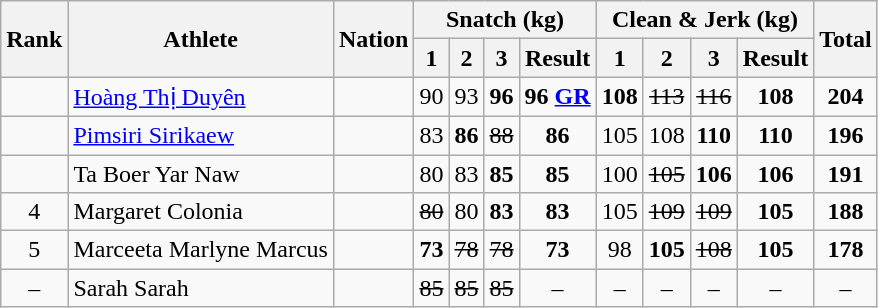<table class="wikitable sortable" style="text-align:center;">
<tr>
<th rowspan=2>Rank</th>
<th rowspan=2>Athlete</th>
<th rowspan=2>Nation</th>
<th colspan=4>Snatch (kg)</th>
<th colspan=4>Clean & Jerk (kg)</th>
<th rowspan=2>Total</th>
</tr>
<tr>
<th>1</th>
<th>2</th>
<th>3</th>
<th>Result</th>
<th>1</th>
<th>2</th>
<th>3</th>
<th>Result</th>
</tr>
<tr>
<td></td>
<td align=left><a href='#'>Hoàng Thị Duyên</a></td>
<td align=left></td>
<td>90</td>
<td>93</td>
<td><strong>96</strong></td>
<td><strong>96</strong> <strong><a href='#'>GR</a></strong></td>
<td><strong>108</strong></td>
<td><s>113</s></td>
<td><s>116</s></td>
<td><strong>108</strong></td>
<td><strong>204</strong></td>
</tr>
<tr>
<td></td>
<td align=left><a href='#'>Pimsiri Sirikaew</a></td>
<td align=left></td>
<td>83</td>
<td><strong>86</strong></td>
<td><s>88</s></td>
<td><strong>86</strong></td>
<td>105</td>
<td>108</td>
<td><strong>110</strong></td>
<td><strong>110</strong></td>
<td><strong>196</strong></td>
</tr>
<tr>
<td></td>
<td align=left>Ta Boer Yar Naw</td>
<td align=left></td>
<td>80</td>
<td>83</td>
<td><strong>85</strong></td>
<td><strong>85</strong></td>
<td>100</td>
<td><s>105</s></td>
<td><strong>106</strong></td>
<td><strong>106</strong></td>
<td><strong>191</strong></td>
</tr>
<tr>
<td>4</td>
<td align=left>Margaret Colonia</td>
<td align=left></td>
<td><s>80</s></td>
<td>80</td>
<td><strong>83</strong></td>
<td><strong>83</strong></td>
<td>105</td>
<td><s>109</s></td>
<td><s>109</s></td>
<td><strong>105</strong></td>
<td><strong>188</strong></td>
</tr>
<tr>
<td>5</td>
<td align=left>Marceeta Marlyne Marcus</td>
<td align=left></td>
<td><strong>73</strong></td>
<td><s>78</s></td>
<td><s>78</s></td>
<td><strong>73</strong></td>
<td>98</td>
<td><strong>105</strong></td>
<td><s>108</s></td>
<td><strong>105</strong></td>
<td><strong>178</strong></td>
</tr>
<tr>
<td>–</td>
<td align=left>Sarah Sarah</td>
<td align=left></td>
<td><s>85</s></td>
<td><s>85</s></td>
<td><s>85</s></td>
<td>–</td>
<td>–</td>
<td>–</td>
<td>–</td>
<td>–</td>
<td>–</td>
</tr>
</table>
